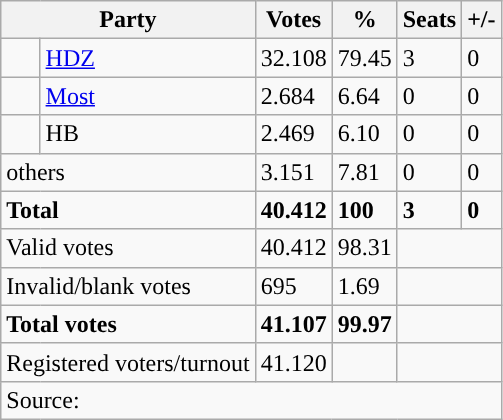<table class="wikitable" style="text-align: left;">
<tr>
<th colspan="2">Party</th>
<th>Votes</th>
<th>%</th>
<th>Seats</th>
<th>+/-</th>
</tr>
<tr>
<td style="background-color: "></td>
<td><a href='#'>HDZ</a></td>
<td>32.108</td>
<td>79.45</td>
<td>3</td>
<td>0</td>
</tr>
<tr>
<td style="background-color: "></td>
<td><a href='#'>Most</a></td>
<td>2.684</td>
<td>6.64</td>
<td>0</td>
<td>0</td>
</tr>
<tr>
<td style="background-color: "></td>
<td>HB</td>
<td>2.469</td>
<td>6.10</td>
<td>0</td>
<td>0</td>
</tr>
<tr>
<td colspan="2">others</td>
<td>3.151</td>
<td>7.81</td>
<td>0</td>
<td>0</td>
</tr>
<tr>
<td colspan="2"><strong>Total</strong></td>
<td><strong>40.412</strong></td>
<td><strong>100</strong></td>
<td><strong>3</strong></td>
<td><strong>0</strong></td>
</tr>
<tr>
<td colspan="2">Valid votes</td>
<td>40.412</td>
<td>98.31</td>
<td colspan="2"></td>
</tr>
<tr>
<td colspan="2">Invalid/blank votes</td>
<td>695</td>
<td>1.69</td>
<td colspan="2"></td>
</tr>
<tr>
<td colspan="2"><strong>Total votes</strong></td>
<td><strong>41.107</strong></td>
<td><strong>99.97</strong></td>
<td colspan="2"></td>
</tr>
<tr>
<td colspan="2">Registered voters/turnout</td>
<td votes14="5343">41.120</td>
<td></td>
<td colspan="2"></td>
</tr>
<tr>
<td colspan="6">Source: </td>
</tr>
</table>
